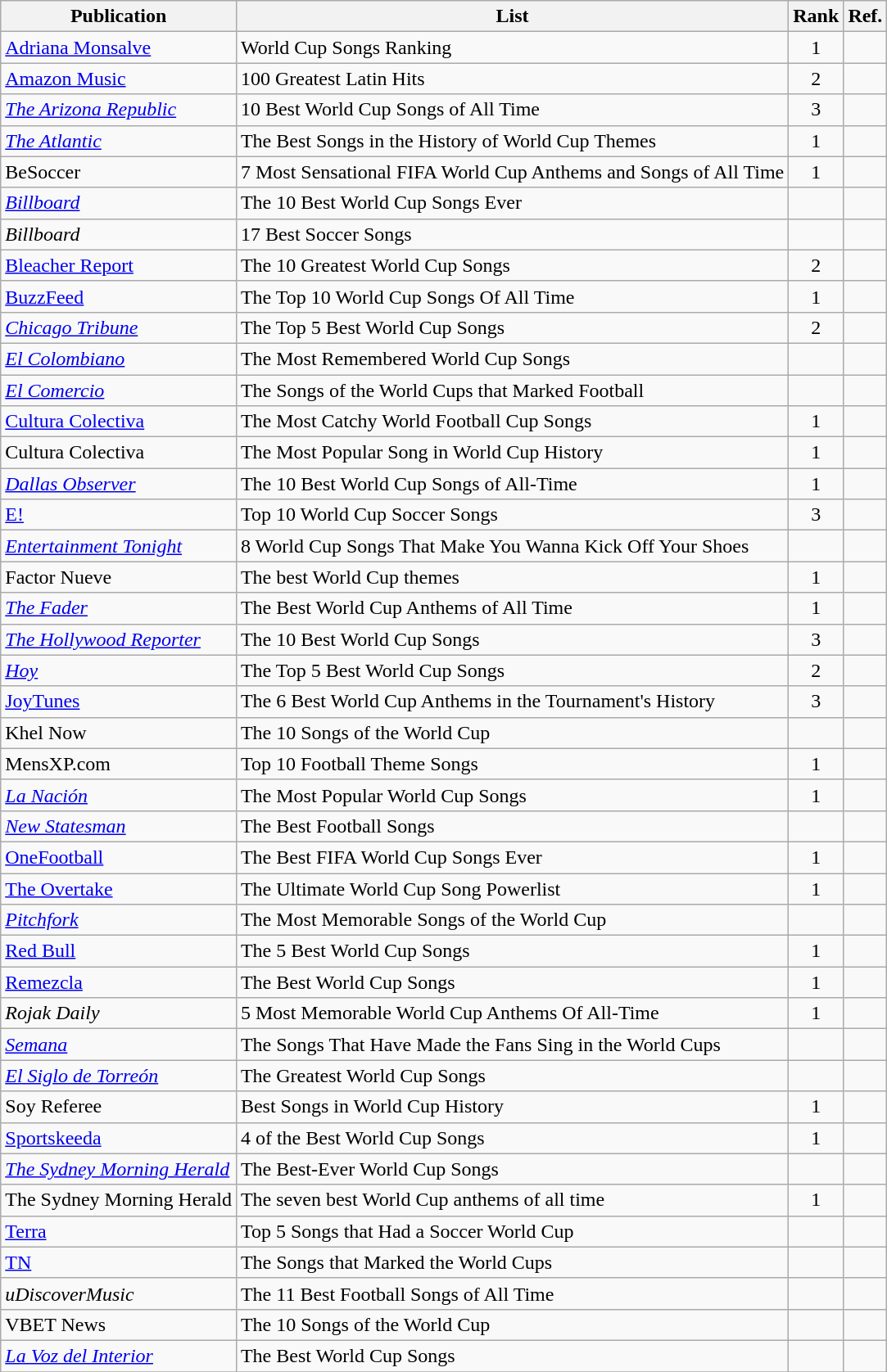<table class="wikitable sortable plainrowheaders">
<tr>
<th>Publication</th>
<th>List</th>
<th>Rank</th>
<th>Ref.</th>
</tr>
<tr>
<td scope="row"><a href='#'>Adriana Monsalve</a></td>
<td>World Cup Songs Ranking</td>
<td style="text-align:center;">1</td>
<td style="text-align:center;"></td>
</tr>
<tr>
<td scope="row"><a href='#'>Amazon Music</a></td>
<td>100 Greatest Latin Hits</td>
<td style="text-align:center;">2</td>
<td style="text-align:center;"></td>
</tr>
<tr>
<td scope="row"><em><a href='#'>The Arizona Republic</a></em></td>
<td>10 Best World Cup Songs of All Time</td>
<td style="text-align:center;">3</td>
<td style="text-align:center;"></td>
</tr>
<tr>
<td scope="row"><em><a href='#'>The Atlantic</a></em></td>
<td>The Best Songs in the History of World Cup Themes</td>
<td style="text-align:center;">1</td>
<td style="text-align:center;"></td>
</tr>
<tr>
<td scope="row">BeSoccer</td>
<td>7 Most Sensational FIFA World Cup Anthems and Songs of All Time</td>
<td style="text-align:center;">1</td>
<td style="text-align:center;"></td>
</tr>
<tr>
<td scope="row"><em><a href='#'>Billboard</a></em></td>
<td>The 10 Best World Cup Songs Ever</td>
<td></td>
<td style="text-align:center;"></td>
</tr>
<tr>
<td scope="row"><em>Billboard</em></td>
<td>17 Best Soccer Songs</td>
<td></td>
<td style="text-align:center;"></td>
</tr>
<tr>
<td scope="row"><a href='#'>Bleacher Report</a></td>
<td>The 10 Greatest World Cup Songs</td>
<td style="text-align:center;">2</td>
<td style="text-align:center;"></td>
</tr>
<tr>
<td scope="row"><a href='#'>BuzzFeed</a></td>
<td>The Top 10 World Cup Songs Of All Time</td>
<td style="text-align:center;">1</td>
<td style="text-align:center;"></td>
</tr>
<tr>
<td scope="row"><em><a href='#'>Chicago Tribune</a></em></td>
<td>The Top 5 Best World Cup Songs</td>
<td style="text-align:center;">2</td>
<td style="text-align:center;"></td>
</tr>
<tr>
<td scope="row"><em><a href='#'>El Colombiano</a></em></td>
<td>The Most Remembered World Cup Songs</td>
<td></td>
<td style="text-align:center;"></td>
</tr>
<tr>
<td scope="row"><em><a href='#'>El Comercio</a></em></td>
<td>The Songs of the World Cups that Marked Football</td>
<td></td>
<td style="text-align:center;"></td>
</tr>
<tr>
<td scope="row"><a href='#'>Cultura Colectiva</a></td>
<td>The Most Catchy World Football Cup Songs</td>
<td style="text-align:center;">1</td>
<td style="text-align:center;"></td>
</tr>
<tr>
<td scope="row">Cultura Colectiva</td>
<td>The Most Popular Song in World Cup History</td>
<td style="text-align:center;">1</td>
<td style="text-align:center;"></td>
</tr>
<tr>
<td scope="row"><em><a href='#'>Dallas Observer</a></em></td>
<td>The 10 Best World Cup Songs of All-Time</td>
<td style="text-align:center;">1</td>
<td style="text-align:center;"></td>
</tr>
<tr>
<td scope="row"><a href='#'>E!</a></td>
<td>Top 10 World Cup Soccer Songs</td>
<td style="text-align:center;">3</td>
<td style="text-align:center;"></td>
</tr>
<tr>
<td scope="row"><em><a href='#'>Entertainment Tonight</a></em></td>
<td>8 World Cup Songs That Make You Wanna Kick Off Your Shoes</td>
<td></td>
<td style="text-align:center;"></td>
</tr>
<tr>
<td scope="row">Factor Nueve</td>
<td>The best World Cup themes</td>
<td style="text-align:center;">1</td>
<td style="text-align:center;"></td>
</tr>
<tr>
<td scope="row"><em><a href='#'>The Fader</a></em></td>
<td>The Best World Cup Anthems of All Time</td>
<td style="text-align:center;">1</td>
<td style="text-align:center;"></td>
</tr>
<tr>
<td scope="row"><em><a href='#'>The Hollywood Reporter</a></em></td>
<td>The 10 Best World Cup Songs</td>
<td style="text-align:center;">3</td>
<td style="text-align:center;"></td>
</tr>
<tr>
<td scope="row"><em><a href='#'>Hoy</a></em></td>
<td>The Top 5 Best World Cup Songs</td>
<td style="text-align:center;">2</td>
<td style="text-align:center;"></td>
</tr>
<tr>
<td scope="row"><a href='#'>JoyTunes</a></td>
<td>The 6 Best World Cup Anthems in the Tournament's History</td>
<td style="text-align:center;">3</td>
<td style="text-align:center;"></td>
</tr>
<tr>
<td scope="row">Khel Now</td>
<td>The 10 Songs of the World Cup</td>
<td></td>
<td style="text-align:center;"></td>
</tr>
<tr>
<td scope="row">MensXP.com</td>
<td>Top 10 Football Theme Songs</td>
<td style="text-align:center;">1</td>
<td style="text-align:center;"></td>
</tr>
<tr>
<td scope="row"><em><a href='#'>La Nación</a></em></td>
<td>The Most Popular World Cup Songs</td>
<td style="text-align:center;">1</td>
<td style="text-align:center;"></td>
</tr>
<tr>
<td scope="row"><em><a href='#'>New Statesman</a></em></td>
<td>The Best Football Songs</td>
<td></td>
<td style="text-align:center;"></td>
</tr>
<tr>
<td scope="row"><a href='#'>OneFootball</a></td>
<td>The Best FIFA World Cup Songs Ever</td>
<td style="text-align:center;">1</td>
<td style="text-align:center;"></td>
</tr>
<tr>
<td scope="row"><a href='#'>The Overtake</a></td>
<td>The Ultimate World Cup Song Powerlist</td>
<td style="text-align:center;">1</td>
<td style="text-align:center;"></td>
</tr>
<tr>
<td scope="row"><em><a href='#'>Pitchfork</a></em></td>
<td>The Most Memorable Songs of the World Cup</td>
<td></td>
<td style="text-align:center;"></td>
</tr>
<tr>
<td scope="row"><a href='#'>Red Bull</a></td>
<td>The 5 Best World Cup Songs</td>
<td style="text-align:center;">1</td>
<td style="text-align:center;"></td>
</tr>
<tr>
<td scope="row"><a href='#'>Remezcla</a></td>
<td>The Best World Cup Songs</td>
<td style="text-align:center;">1</td>
<td style="text-align:center;"></td>
</tr>
<tr>
<td scope="row"><em>Rojak Daily</em></td>
<td>5 Most Memorable World Cup Anthems Of All-Time</td>
<td style="text-align:center;">1</td>
<td style="text-align:center;"></td>
</tr>
<tr>
<td scope="row"><em><a href='#'>Semana</a></em></td>
<td>The Songs That Have Made the Fans Sing in the World Cups</td>
<td></td>
<td style="text-align:center;"></td>
</tr>
<tr>
<td scope="row"><em><a href='#'>El Siglo de Torreón</a></em></td>
<td>The Greatest World Cup Songs</td>
<td></td>
<td style="text-align:center;"></td>
</tr>
<tr>
<td scope="row">Soy Referee</td>
<td>Best Songs in World Cup History</td>
<td style="text-align:center;">1</td>
<td style="text-align:center;"></td>
</tr>
<tr>
<td scope="row"><a href='#'>Sportskeeda</a></td>
<td>4 of the Best World Cup Songs</td>
<td style="text-align:center;">1</td>
<td style="text-align:center;"></td>
</tr>
<tr>
<td scope="row"><em><a href='#'>The Sydney Morning Herald</a></em></td>
<td>The Best-Ever World Cup Songs</td>
<td></td>
<td style="text-align:center;"></td>
</tr>
<tr>
<td scope="row">The Sydney Morning Herald</td>
<td>The seven best World Cup anthems of all time</td>
<td style="text-align:center;">1</td>
<td style="text-align:center;"></td>
</tr>
<tr>
<td scope="row"><a href='#'>Terra</a></td>
<td>Top 5 Songs that Had a Soccer World Cup</td>
<td></td>
<td style="text-align:center;"></td>
</tr>
<tr>
<td scope="row"><a href='#'>TN</a></td>
<td>The Songs that Marked the World Cups</td>
<td></td>
<td style="text-align:center;"></td>
</tr>
<tr>
<td scope="row"><em>uDiscoverMusic</em></td>
<td>The 11 Best Football Songs of All Time</td>
<td></td>
<td style="text-align:center;"></td>
</tr>
<tr>
<td scope="row">VBET News</td>
<td>The 10 Songs of the World Cup</td>
<td></td>
<td style="text-align:center;"></td>
</tr>
<tr>
<td scope="row"><em><a href='#'>La Voz del Interior</a></em></td>
<td>The Best World Cup Songs</td>
<td></td>
<td style="text-align:center;"></td>
</tr>
<tr>
</tr>
</table>
